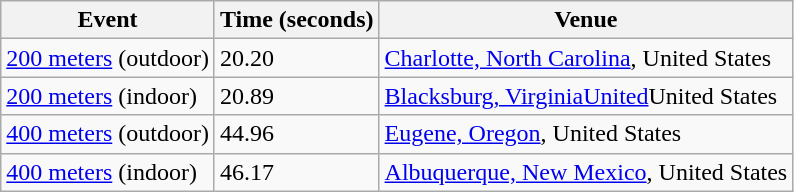<table class="wikitable">
<tr>
<th>Event</th>
<th>Time (seconds)</th>
<th>Venue</th>
</tr>
<tr>
<td><a href='#'>200 meters</a> (outdoor)</td>
<td>20.20</td>
<td><a href='#'>Charlotte, North Carolina</a>, United States</td>
</tr>
<tr>
<td><a href='#'>200 meters</a> (indoor)</td>
<td>20.89</td>
<td><a href='#'>Blacksburg, VirginiaUnited</a>United States</td>
</tr>
<tr>
<td><a href='#'>400 meters</a> (outdoor)</td>
<td>44.96</td>
<td><a href='#'>Eugene, Oregon</a>, United States</td>
</tr>
<tr>
<td><a href='#'>400 meters</a> (indoor)</td>
<td>46.17</td>
<td><a href='#'>Albuquerque, New Mexico</a>, United States</td>
</tr>
</table>
